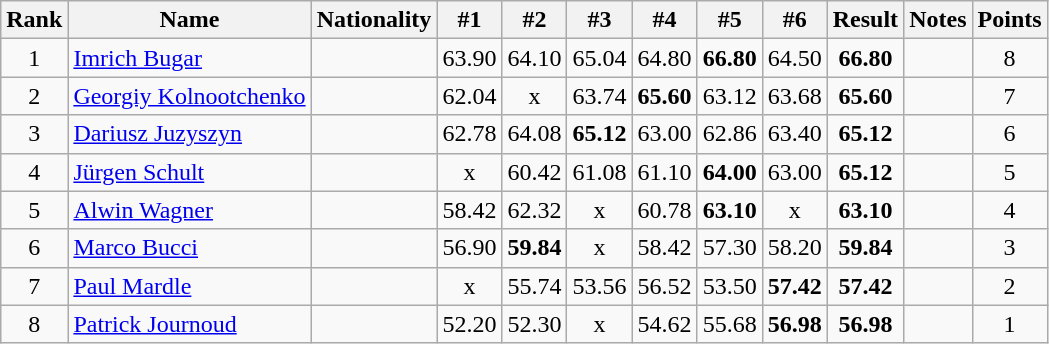<table class="wikitable sortable" style="text-align:center">
<tr>
<th>Rank</th>
<th>Name</th>
<th>Nationality</th>
<th>#1</th>
<th>#2</th>
<th>#3</th>
<th>#4</th>
<th>#5</th>
<th>#6</th>
<th>Result</th>
<th>Notes</th>
<th>Points</th>
</tr>
<tr>
<td>1</td>
<td align=left><a href='#'>Imrich Bugar</a></td>
<td align=left></td>
<td>63.90</td>
<td>64.10</td>
<td>65.04</td>
<td>64.80</td>
<td><strong>66.80</strong></td>
<td>64.50</td>
<td><strong>66.80</strong></td>
<td></td>
<td>8</td>
</tr>
<tr>
<td>2</td>
<td align=left><a href='#'>Georgiy Kolnootchenko</a></td>
<td align=left></td>
<td>62.04</td>
<td>x</td>
<td>63.74</td>
<td><strong>65.60</strong></td>
<td>63.12</td>
<td>63.68</td>
<td><strong>65.60</strong></td>
<td></td>
<td>7</td>
</tr>
<tr>
<td>3</td>
<td align=left><a href='#'>Dariusz Juzyszyn</a></td>
<td align=left></td>
<td>62.78</td>
<td>64.08</td>
<td><strong>65.12</strong></td>
<td>63.00</td>
<td>62.86</td>
<td>63.40</td>
<td><strong>65.12</strong></td>
<td></td>
<td>6</td>
</tr>
<tr>
<td>4</td>
<td align=left><a href='#'>Jürgen Schult</a></td>
<td align=left></td>
<td>x</td>
<td>60.42</td>
<td>61.08</td>
<td>61.10</td>
<td><strong>64.00</strong></td>
<td>63.00</td>
<td><strong>65.12</strong></td>
<td></td>
<td>5</td>
</tr>
<tr>
<td>5</td>
<td align=left><a href='#'>Alwin Wagner</a></td>
<td align=left></td>
<td>58.42</td>
<td>62.32</td>
<td>x</td>
<td>60.78</td>
<td><strong>63.10</strong></td>
<td>x</td>
<td><strong>63.10</strong></td>
<td></td>
<td>4</td>
</tr>
<tr>
<td>6</td>
<td align=left><a href='#'>Marco Bucci</a></td>
<td align=left></td>
<td>56.90</td>
<td><strong>59.84</strong></td>
<td>x</td>
<td>58.42</td>
<td>57.30</td>
<td>58.20</td>
<td><strong>59.84</strong></td>
<td></td>
<td>3</td>
</tr>
<tr>
<td>7</td>
<td align=left><a href='#'>Paul Mardle</a></td>
<td align=left></td>
<td>x</td>
<td>55.74</td>
<td>53.56</td>
<td>56.52</td>
<td>53.50</td>
<td><strong>57.42</strong></td>
<td><strong>57.42</strong></td>
<td></td>
<td>2</td>
</tr>
<tr>
<td>8</td>
<td align=left><a href='#'>Patrick Journoud</a></td>
<td align=left></td>
<td>52.20</td>
<td>52.30</td>
<td>x</td>
<td>54.62</td>
<td>55.68</td>
<td><strong>56.98</strong></td>
<td><strong>56.98</strong></td>
<td></td>
<td>1</td>
</tr>
</table>
